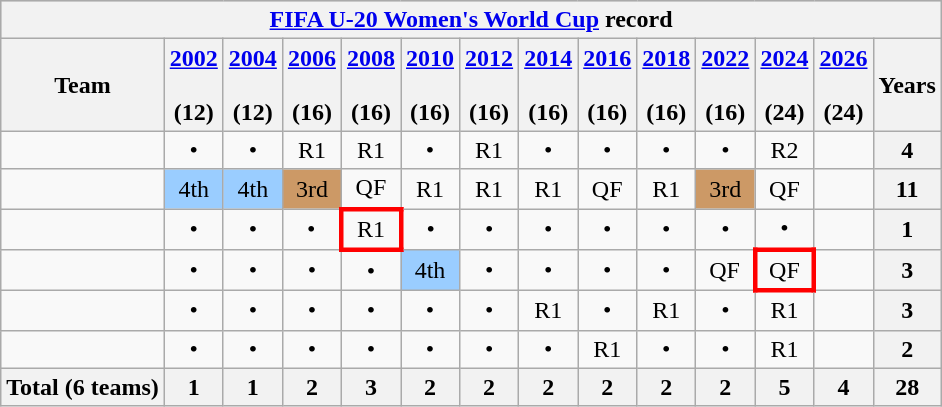<table class="wikitable">
<tr style="background:#cccccc;" align=center>
<th colspan=14><a href='#'>FIFA U-20 Women's World Cup</a> record</th>
</tr>
<tr>
<th>Team</th>
<th><a href='#'>2002</a><br><br>(12)</th>
<th><a href='#'>2004</a><br><br>(12)</th>
<th><a href='#'>2006</a><br><br>(16)</th>
<th><a href='#'>2008</a><br><br>(16)</th>
<th><a href='#'>2010</a><br><br>(16)</th>
<th><a href='#'>2012</a><br><br>(16)</th>
<th><a href='#'>2014</a><br><br>(16)</th>
<th><a href='#'>2016</a><br><br>(16)</th>
<th><a href='#'>2018</a><br><br>(16)</th>
<th><a href='#'>2022</a><br><br>(16)</th>
<th><a href='#'>2024</a><br><br>(24)</th>
<th><a href='#'>2026</a><br><br>(24)</th>
<th>Years</th>
</tr>
<tr align=center>
<td align=left></td>
<td>•</td>
<td>•</td>
<td>R1</td>
<td>R1</td>
<td>•</td>
<td>R1</td>
<td>•</td>
<td>•</td>
<td>•</td>
<td>•</td>
<td>R2</td>
<td></td>
<th>4</th>
</tr>
<tr align=center>
<td align=left></td>
<td bgcolor=#9acdff>4th</td>
<td bgcolor=#9acdff>4th</td>
<td bgcolor=#cc9966>3rd</td>
<td>QF</td>
<td>R1</td>
<td>R1</td>
<td>R1</td>
<td>QF</td>
<td>R1</td>
<td bgcolor=#cc9966>3rd</td>
<td>QF</td>
<td></td>
<th>11</th>
</tr>
<tr align=center>
<td align=left></td>
<td>•</td>
<td>•</td>
<td>•</td>
<td style="border: 3px solid red">R1</td>
<td>•</td>
<td>•</td>
<td>•</td>
<td>•</td>
<td>•</td>
<td>•</td>
<td>•</td>
<td></td>
<th>1</th>
</tr>
<tr align=center>
<td align=left></td>
<td>•</td>
<td>•</td>
<td>•</td>
<td>•</td>
<td bgcolor=#9acdff>4th</td>
<td>•</td>
<td>•</td>
<td>•</td>
<td>•</td>
<td>QF</td>
<td style="border: 3px solid red">QF</td>
<td></td>
<th>3</th>
</tr>
<tr align=center>
<td align=left></td>
<td>•</td>
<td>•</td>
<td>•</td>
<td>•</td>
<td>•</td>
<td>•</td>
<td>R1</td>
<td>•</td>
<td>R1</td>
<td>•</td>
<td>R1</td>
<td></td>
<th>3</th>
</tr>
<tr align=center>
<td align=left></td>
<td>•</td>
<td>•</td>
<td>•</td>
<td>•</td>
<td>•</td>
<td>•</td>
<td>•</td>
<td>R1</td>
<td>•</td>
<td>•</td>
<td>R1</td>
<td></td>
<th>2</th>
</tr>
<tr align=center>
<th align=left><strong>Total (6 teams)</strong></th>
<th><strong>1</strong></th>
<th><strong>1</strong></th>
<th><strong>2</strong></th>
<th><strong>3</strong></th>
<th><strong>2</strong></th>
<th><strong>2</strong></th>
<th><strong>2</strong></th>
<th><strong>2</strong></th>
<th><strong>2</strong></th>
<th><strong>2</strong></th>
<th><strong>5</strong></th>
<th><strong>4</strong></th>
<th>28</th>
</tr>
</table>
